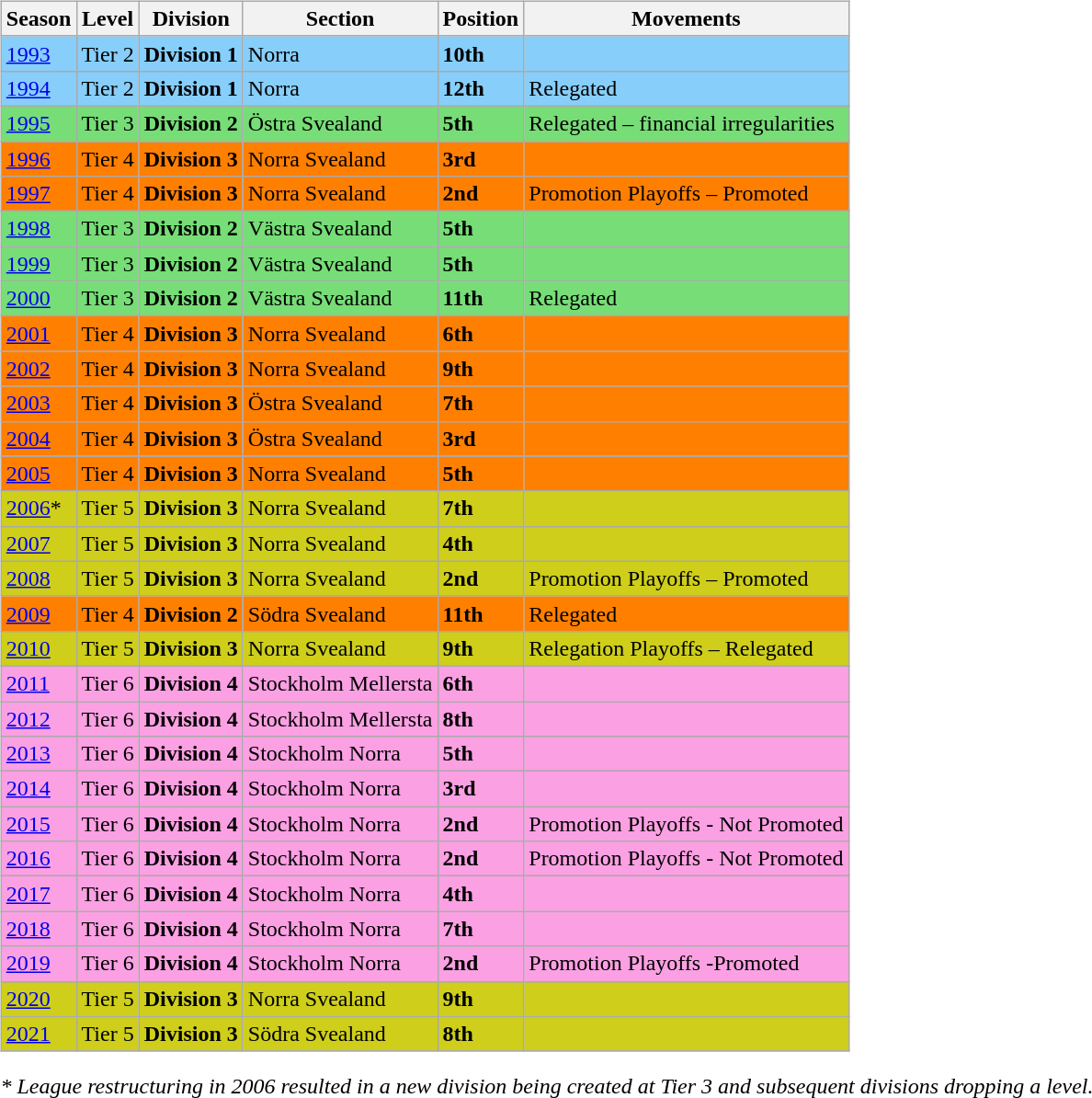<table>
<tr>
<td valign="top" width=0%><br><table class="wikitable">
<tr style="background:#f0f6fa;">
<th><strong>Season</strong></th>
<th><strong>Level</strong></th>
<th><strong>Division</strong></th>
<th><strong>Section</strong></th>
<th><strong>Position</strong></th>
<th><strong>Movements</strong></th>
</tr>
<tr>
<td style="background:#87CEFA;"><a href='#'>1993</a></td>
<td style="background:#87CEFA;">Tier 2</td>
<td style="background:#87CEFA;"><strong>Division 1</strong></td>
<td style="background:#87CEFA;">Norra</td>
<td style="background:#87CEFA;"><strong>10th</strong></td>
<td style="background:#87CEFA;"></td>
</tr>
<tr>
<td style="background:#87CEFA;"><a href='#'>1994</a></td>
<td style="background:#87CEFA;">Tier 2</td>
<td style="background:#87CEFA;"><strong>Division 1</strong></td>
<td style="background:#87CEFA;">Norra</td>
<td style="background:#87CEFA;"><strong>12th</strong></td>
<td style="background:#87CEFA;">Relegated</td>
</tr>
<tr>
<td style="background:#77DD77;"><a href='#'>1995</a></td>
<td style="background:#77DD77;">Tier 3</td>
<td style="background:#77DD77;"><strong>Division 2</strong></td>
<td style="background:#77DD77;">Östra Svealand</td>
<td style="background:#77DD77;"><strong>5th</strong></td>
<td style="background:#77DD77;">Relegated – financial irregularities</td>
</tr>
<tr>
<td style="background:#FF7F00;"><a href='#'>1996</a></td>
<td style="background:#FF7F00;">Tier 4</td>
<td style="background:#FF7F00;"><strong>Division 3</strong></td>
<td style="background:#FF7F00;">Norra Svealand</td>
<td style="background:#FF7F00;"><strong>3rd</strong></td>
<td style="background:#FF7F00;"></td>
</tr>
<tr>
<td style="background:#FF7F00;"><a href='#'>1997</a></td>
<td style="background:#FF7F00;">Tier 4</td>
<td style="background:#FF7F00;"><strong>Division 3</strong></td>
<td style="background:#FF7F00;">Norra Svealand</td>
<td style="background:#FF7F00;"><strong>2nd</strong></td>
<td style="background:#FF7F00;">Promotion Playoffs – Promoted</td>
</tr>
<tr>
<td style="background:#77DD77;"><a href='#'>1998</a></td>
<td style="background:#77DD77;">Tier 3</td>
<td style="background:#77DD77;"><strong>Division 2</strong></td>
<td style="background:#77DD77;">Västra Svealand</td>
<td style="background:#77DD77;"><strong>5th</strong></td>
<td style="background:#77DD77;"></td>
</tr>
<tr>
<td style="background:#77DD77;"><a href='#'>1999</a></td>
<td style="background:#77DD77;">Tier 3</td>
<td style="background:#77DD77;"><strong>Division 2</strong></td>
<td style="background:#77DD77;">Västra Svealand</td>
<td style="background:#77DD77;"><strong>5th</strong></td>
<td style="background:#77DD77;"></td>
</tr>
<tr>
<td style="background:#77DD77;"><a href='#'>2000</a></td>
<td style="background:#77DD77;">Tier 3</td>
<td style="background:#77DD77;"><strong>Division 2</strong></td>
<td style="background:#77DD77;">Västra Svealand</td>
<td style="background:#77DD77;"><strong>11th</strong></td>
<td style="background:#77DD77;">Relegated</td>
</tr>
<tr>
<td style="background:#FF7F00;"><a href='#'>2001</a></td>
<td style="background:#FF7F00;">Tier 4</td>
<td style="background:#FF7F00;"><strong>Division 3</strong></td>
<td style="background:#FF7F00;">Norra Svealand</td>
<td style="background:#FF7F00;"><strong>6th</strong></td>
<td style="background:#FF7F00;"></td>
</tr>
<tr>
<td style="background:#FF7F00;"><a href='#'>2002</a></td>
<td style="background:#FF7F00;">Tier 4</td>
<td style="background:#FF7F00;"><strong>Division 3</strong></td>
<td style="background:#FF7F00;">Norra Svealand</td>
<td style="background:#FF7F00;"><strong>9th</strong></td>
<td style="background:#FF7F00;"></td>
</tr>
<tr>
<td style="background:#FF7F00;"><a href='#'>2003</a></td>
<td style="background:#FF7F00;">Tier 4</td>
<td style="background:#FF7F00;"><strong>Division 3</strong></td>
<td style="background:#FF7F00;">Östra Svealand</td>
<td style="background:#FF7F00;"><strong>7th</strong></td>
<td style="background:#FF7F00;"></td>
</tr>
<tr>
<td style="background:#FF7F00;"><a href='#'>2004</a></td>
<td style="background:#FF7F00;">Tier 4</td>
<td style="background:#FF7F00;"><strong>Division 3</strong></td>
<td style="background:#FF7F00;">Östra Svealand</td>
<td style="background:#FF7F00;"><strong>3rd</strong></td>
<td style="background:#FF7F00;"></td>
</tr>
<tr>
<td style="background:#FF7F00;"><a href='#'>2005</a></td>
<td style="background:#FF7F00;">Tier 4</td>
<td style="background:#FF7F00;"><strong>Division 3</strong></td>
<td style="background:#FF7F00;">Norra Svealand</td>
<td style="background:#FF7F00;"><strong>5th</strong></td>
<td style="background:#FF7F00;"></td>
</tr>
<tr>
<td style="background:#CECE1B;"><a href='#'>2006</a>*</td>
<td style="background:#CECE1B;">Tier 5</td>
<td style="background:#CECE1B;"><strong>Division 3</strong></td>
<td style="background:#CECE1B;">Norra Svealand</td>
<td style="background:#CECE1B;"><strong>7th</strong></td>
<td style="background:#CECE1B;"></td>
</tr>
<tr>
<td style="background:#CECE1B;"><a href='#'>2007</a></td>
<td style="background:#CECE1B;">Tier 5</td>
<td style="background:#CECE1B;"><strong>Division 3</strong></td>
<td style="background:#CECE1B;">Norra Svealand</td>
<td style="background:#CECE1B;"><strong>4th</strong></td>
<td style="background:#CECE1B;"></td>
</tr>
<tr>
<td style="background:#CECE1B;"><a href='#'>2008</a></td>
<td style="background:#CECE1B;">Tier 5</td>
<td style="background:#CECE1B;"><strong>Division 3</strong></td>
<td style="background:#CECE1B;">Norra Svealand</td>
<td style="background:#CECE1B;"><strong>2nd</strong></td>
<td style="background:#CECE1B;">Promotion Playoffs – Promoted</td>
</tr>
<tr>
<td style="background:#FF7F00;"><a href='#'>2009</a></td>
<td style="background:#FF7F00;">Tier 4</td>
<td style="background:#FF7F00;"><strong>Division 2</strong></td>
<td style="background:#FF7F00;">Södra Svealand</td>
<td style="background:#FF7F00;"><strong>11th</strong></td>
<td style="background:#FF7F00;">Relegated</td>
</tr>
<tr>
<td style="background:#CECE1B;"><a href='#'>2010</a></td>
<td style="background:#CECE1B;">Tier 5</td>
<td style="background:#CECE1B;"><strong>Division 3</strong></td>
<td style="background:#CECE1B;">Norra Svealand</td>
<td style="background:#CECE1B;"><strong>9th</strong></td>
<td style="background:#CECE1B;">Relegation Playoffs – Relegated</td>
</tr>
<tr>
<td style="background:#FBA0E3;"><a href='#'>2011</a></td>
<td style="background:#FBA0E3;">Tier 6</td>
<td style="background:#FBA0E3;"><strong>Division 4</strong></td>
<td style="background:#FBA0E3;">Stockholm Mellersta</td>
<td style="background:#FBA0E3;"><strong>6th</strong></td>
<td style="background:#FBA0E3;"></td>
</tr>
<tr>
<td style="background:#FBA0E3;"><a href='#'>2012</a></td>
<td style="background:#FBA0E3;">Tier 6</td>
<td style="background:#FBA0E3;"><strong>Division 4</strong></td>
<td style="background:#FBA0E3;">Stockholm Mellersta</td>
<td style="background:#FBA0E3;"><strong>8th</strong></td>
<td style="background:#FBA0E3;"></td>
</tr>
<tr>
<td style="background:#FBA0E3;"><a href='#'>2013</a></td>
<td style="background:#FBA0E3;">Tier 6</td>
<td style="background:#FBA0E3;"><strong>Division 4</strong></td>
<td style="background:#FBA0E3;">Stockholm Norra</td>
<td style="background:#FBA0E3;"><strong>5th</strong></td>
<td style="background:#FBA0E3;"></td>
</tr>
<tr>
<td style="background:#FBA0E3;"><a href='#'>2014</a></td>
<td style="background:#FBA0E3;">Tier 6</td>
<td style="background:#FBA0E3;"><strong>Division 4</strong></td>
<td style="background:#FBA0E3;">Stockholm Norra</td>
<td style="background:#FBA0E3;"><strong>3rd</strong></td>
<td style="background:#FBA0E3;"></td>
</tr>
<tr>
<td style="background:#FBA0E3;"><a href='#'>2015</a></td>
<td style="background:#FBA0E3;">Tier 6</td>
<td style="background:#FBA0E3;"><strong>Division 4</strong></td>
<td style="background:#FBA0E3;">Stockholm Norra</td>
<td style="background:#FBA0E3;"><strong>2nd</strong></td>
<td style="background:#FBA0E3;">Promotion Playoffs - Not Promoted</td>
</tr>
<tr>
<td style="background:#FBA0E3;"><a href='#'>2016</a></td>
<td style="background:#FBA0E3;">Tier 6</td>
<td style="background:#FBA0E3;"><strong>Division 4</strong></td>
<td style="background:#FBA0E3;">Stockholm Norra</td>
<td style="background:#FBA0E3;"><strong>2nd</strong></td>
<td style="background:#FBA0E3;">Promotion Playoffs - Not Promoted</td>
</tr>
<tr>
<td style="background:#FBA0E3;"><a href='#'>2017</a></td>
<td style="background:#FBA0E3;">Tier 6</td>
<td style="background:#FBA0E3;"><strong>Division 4</strong></td>
<td style="background:#FBA0E3;">Stockholm Norra</td>
<td style="background:#FBA0E3;"><strong>4th</strong></td>
<td style="background:#FBA0E3;"></td>
</tr>
<tr>
<td style="background:#FBA0E3;"><a href='#'>2018</a></td>
<td style="background:#FBA0E3;">Tier 6</td>
<td style="background:#FBA0E3;"><strong>Division 4</strong></td>
<td style="background:#FBA0E3;">Stockholm Norra</td>
<td style="background:#FBA0E3;"><strong>7th</strong></td>
<td style="background:#FBA0E3;"></td>
</tr>
<tr>
<td style="background:#FBA0E3;"><a href='#'>2019</a></td>
<td style="background:#FBA0E3;">Tier 6</td>
<td style="background:#FBA0E3;"><strong>Division 4</strong></td>
<td style="background:#FBA0E3;">Stockholm Norra</td>
<td style="background:#FBA0E3;"><strong>2nd</strong></td>
<td style="background:#FBA0E3;">Promotion Playoffs -Promoted</td>
</tr>
<tr>
<td style="background:#CECE1B;"><a href='#'>2020</a></td>
<td style="background:#CECE1B;">Tier 5</td>
<td style="background:#CECE1B;"><strong>Division 3</strong></td>
<td style="background:#CECE1B;">Norra Svealand</td>
<td style="background:#CECE1B;"><strong>9th</strong></td>
<td style="background:#CECE1B;"></td>
</tr>
<tr>
<td style="background:#CECE1B;"><a href='#'>2021</a></td>
<td style="background:#CECE1B;">Tier 5</td>
<td style="background:#CECE1B;"><strong>Division 3</strong></td>
<td style="background:#CECE1B;">Södra Svealand</td>
<td style="background:#CECE1B;"><strong>8th</strong></td>
<td style="background:#CECE1B;"></td>
</tr>
</table>
<em>* League restructuring in 2006 resulted in a new division being created at Tier 3 and subsequent divisions dropping a level.</em>
</td>
</tr>
</table>
